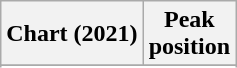<table class="wikitable sortable plainrowheaders" style="text-align:center">
<tr>
<th scope="col">Chart (2021)</th>
<th scope="col">Peak<br>position</th>
</tr>
<tr>
</tr>
<tr>
</tr>
<tr>
</tr>
<tr>
</tr>
<tr>
</tr>
<tr>
</tr>
</table>
